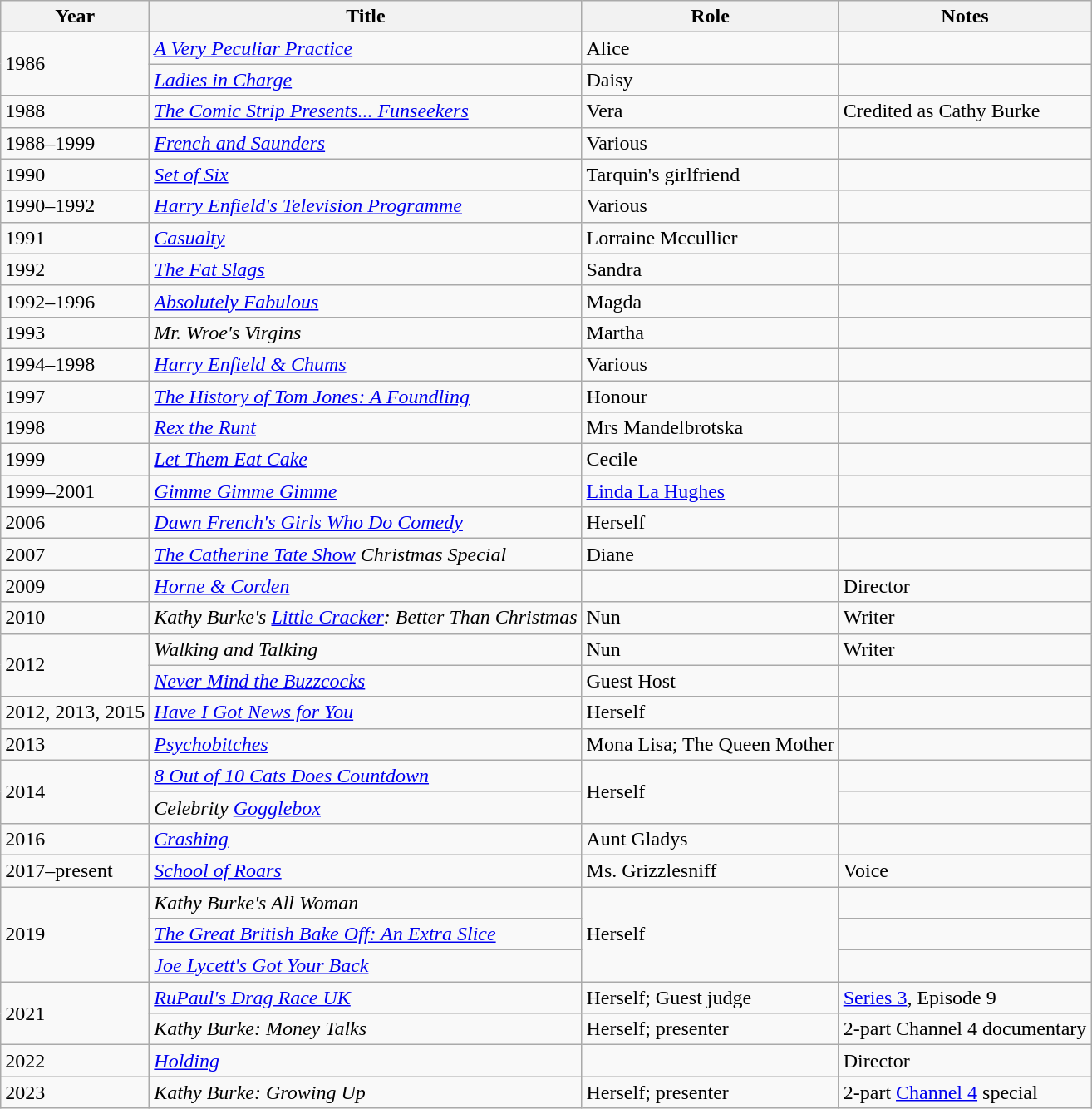<table class="wikitable plainrowheaders sortable">
<tr>
<th>Year</th>
<th>Title</th>
<th>Role</th>
<th class="unsortable">Notes</th>
</tr>
<tr 1985 - BBC - Bleak House>
<td rowspan="2">1986</td>
<td><em><a href='#'>A Very Peculiar Practice</a></em></td>
<td>Alice</td>
<td></td>
</tr>
<tr>
<td><em><a href='#'>Ladies in Charge</a></em></td>
<td>Daisy</td>
<td></td>
</tr>
<tr>
<td>1988</td>
<td><em><a href='#'>The Comic Strip Presents... Funseekers</a></em></td>
<td>Vera</td>
<td>Credited as Cathy Burke</td>
</tr>
<tr>
<td>1988–1999</td>
<td><em><a href='#'>French and Saunders</a></em></td>
<td>Various</td>
<td></td>
</tr>
<tr>
<td>1990</td>
<td><a href='#'><em>Set of Six</em></a></td>
<td>Tarquin's girlfriend</td>
<td></td>
</tr>
<tr>
<td>1990–1992</td>
<td><em><a href='#'>Harry Enfield's Television Programme</a></em></td>
<td>Various</td>
<td></td>
</tr>
<tr>
<td>1991</td>
<td><em><a href='#'>Casualty</a></em></td>
<td>Lorraine Mccullier</td>
<td></td>
</tr>
<tr>
<td>1992</td>
<td><em><a href='#'>The Fat Slags</a></em></td>
<td>Sandra</td>
<td></td>
</tr>
<tr>
<td>1992–1996</td>
<td><em><a href='#'>Absolutely Fabulous</a></em></td>
<td>Magda</td>
<td></td>
</tr>
<tr>
<td>1993</td>
<td><em>Mr. Wroe's Virgins</em></td>
<td>Martha</td>
<td></td>
</tr>
<tr>
<td>1994–1998</td>
<td><em><a href='#'>Harry Enfield & Chums</a></em></td>
<td>Various</td>
<td></td>
</tr>
<tr>
<td>1997</td>
<td><em><a href='#'>The History of Tom Jones: A Foundling</a></em></td>
<td>Honour</td>
<td></td>
</tr>
<tr>
<td>1998</td>
<td><em><a href='#'>Rex the Runt</a></em></td>
<td>Mrs Mandelbrotska</td>
<td></td>
</tr>
<tr>
<td>1999</td>
<td><em><a href='#'>Let Them Eat Cake</a></em></td>
<td>Cecile</td>
<td></td>
</tr>
<tr>
<td>1999–2001</td>
<td><em><a href='#'>Gimme Gimme Gimme</a></em></td>
<td><a href='#'>Linda La Hughes</a></td>
<td></td>
</tr>
<tr>
<td>2006</td>
<td><em><a href='#'>Dawn French's Girls Who Do Comedy</a></em></td>
<td>Herself</td>
<td></td>
</tr>
<tr>
<td>2007</td>
<td><em><a href='#'>The Catherine Tate Show</a> Christmas Special</em></td>
<td>Diane</td>
<td></td>
</tr>
<tr>
<td>2009</td>
<td><em><a href='#'>Horne & Corden</a></em></td>
<td></td>
<td>Director</td>
</tr>
<tr>
<td>2010</td>
<td><em>Kathy Burke's <a href='#'>Little Cracker</a>: Better Than Christmas</em></td>
<td>Nun</td>
<td>Writer</td>
</tr>
<tr>
<td rowspan="2">2012</td>
<td><em>Walking and Talking</em></td>
<td>Nun</td>
<td>Writer</td>
</tr>
<tr>
<td><em><a href='#'>Never Mind the Buzzcocks</a></em></td>
<td>Guest Host</td>
<td></td>
</tr>
<tr>
<td>2012, 2013, 2015</td>
<td><em><a href='#'>Have I Got News for You</a></em></td>
<td>Herself</td>
<td></td>
</tr>
<tr>
<td>2013</td>
<td><em><a href='#'>Psychobitches</a></em></td>
<td>Mona Lisa; The Queen Mother</td>
<td></td>
</tr>
<tr>
<td rowspan="2">2014</td>
<td><em><a href='#'>8 Out of 10 Cats Does Countdown</a></em></td>
<td rowspan="2">Herself</td>
<td></td>
</tr>
<tr>
<td><em>Celebrity <a href='#'>Gogglebox</a></em></td>
<td></td>
</tr>
<tr>
<td>2016</td>
<td><em><a href='#'>Crashing</a></em></td>
<td>Aunt Gladys</td>
<td></td>
</tr>
<tr>
<td>2017–present</td>
<td><em><a href='#'>School of Roars</a></em></td>
<td>Ms. Grizzlesniff</td>
<td>Voice</td>
</tr>
<tr>
<td rowspan="3">2019</td>
<td><em>Kathy Burke's All Woman</em></td>
<td rowspan="3">Herself</td>
<td></td>
</tr>
<tr>
<td><em><a href='#'>The Great British Bake Off: An Extra Slice</a></em></td>
<td></td>
</tr>
<tr>
<td><em><a href='#'>Joe Lycett's Got Your Back</a></em></td>
<td></td>
</tr>
<tr>
<td rowspan="2">2021</td>
<td><em><a href='#'>RuPaul's Drag Race UK</a></em></td>
<td>Herself; Guest judge</td>
<td><a href='#'>Series 3</a>, Episode 9</td>
</tr>
<tr>
<td><em>Kathy Burke: Money Talks</em></td>
<td>Herself; presenter</td>
<td>2-part Channel 4 documentary</td>
</tr>
<tr>
<td>2022</td>
<td><em><a href='#'>Holding</a></em></td>
<td></td>
<td>Director</td>
</tr>
<tr>
<td>2023</td>
<td><em>Kathy Burke: Growing Up</em></td>
<td>Herself; presenter</td>
<td>2-part <a href='#'>Channel 4</a> special</td>
</tr>
</table>
